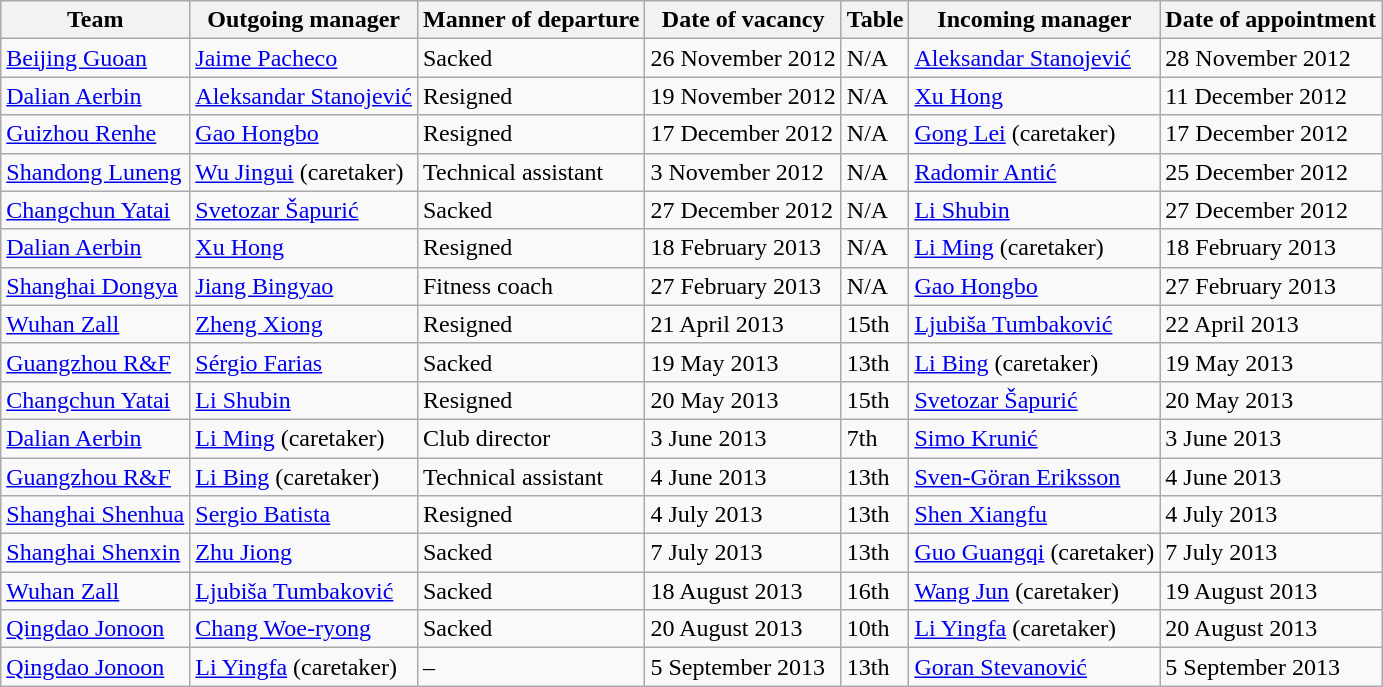<table class="wikitable">
<tr>
<th>Team</th>
<th>Outgoing manager</th>
<th>Manner of departure</th>
<th>Date of vacancy</th>
<th>Table</th>
<th>Incoming manager</th>
<th>Date of appointment</th>
</tr>
<tr>
<td><a href='#'>Beijing Guoan</a></td>
<td> <a href='#'>Jaime Pacheco</a></td>
<td>Sacked</td>
<td>26 November 2012</td>
<td>N/A</td>
<td> <a href='#'>Aleksandar Stanojević</a></td>
<td>28 November 2012</td>
</tr>
<tr>
<td><a href='#'>Dalian Aerbin</a></td>
<td> <a href='#'>Aleksandar Stanojević</a></td>
<td>Resigned</td>
<td>19 November 2012</td>
<td>N/A</td>
<td> <a href='#'>Xu Hong</a></td>
<td>11 December 2012</td>
</tr>
<tr>
<td><a href='#'>Guizhou Renhe</a></td>
<td> <a href='#'>Gao Hongbo</a></td>
<td>Resigned</td>
<td>17 December 2012</td>
<td>N/A</td>
<td> <a href='#'>Gong Lei</a> (caretaker)</td>
<td>17 December 2012</td>
</tr>
<tr>
<td><a href='#'>Shandong Luneng</a></td>
<td> <a href='#'>Wu Jingui</a> (caretaker)</td>
<td>Technical assistant</td>
<td>3 November 2012</td>
<td>N/A</td>
<td> <a href='#'>Radomir Antić</a></td>
<td>25 December 2012</td>
</tr>
<tr>
<td><a href='#'>Changchun Yatai</a></td>
<td> <a href='#'>Svetozar Šapurić</a></td>
<td>Sacked</td>
<td>27 December 2012</td>
<td>N/A</td>
<td> <a href='#'>Li Shubin</a></td>
<td>27 December 2012</td>
</tr>
<tr>
<td><a href='#'>Dalian Aerbin</a></td>
<td> <a href='#'>Xu Hong</a></td>
<td>Resigned</td>
<td>18 February 2013</td>
<td>N/A</td>
<td> <a href='#'>Li Ming</a> (caretaker)</td>
<td>18 February 2013</td>
</tr>
<tr>
<td><a href='#'>Shanghai Dongya</a></td>
<td> <a href='#'>Jiang Bingyao</a></td>
<td>Fitness coach</td>
<td>27 February 2013</td>
<td>N/A</td>
<td> <a href='#'>Gao Hongbo</a></td>
<td>27 February 2013</td>
</tr>
<tr>
<td><a href='#'>Wuhan Zall</a></td>
<td> <a href='#'>Zheng Xiong</a></td>
<td>Resigned</td>
<td>21 April 2013</td>
<td>15th</td>
<td> <a href='#'>Ljubiša Tumbaković</a></td>
<td>22 April 2013</td>
</tr>
<tr>
<td><a href='#'>Guangzhou R&F</a></td>
<td> <a href='#'>Sérgio Farias</a></td>
<td>Sacked</td>
<td>19 May 2013</td>
<td>13th</td>
<td> <a href='#'>Li Bing</a> (caretaker)</td>
<td>19 May 2013</td>
</tr>
<tr>
<td><a href='#'>Changchun Yatai</a></td>
<td> <a href='#'>Li Shubin</a></td>
<td>Resigned</td>
<td>20 May 2013</td>
<td>15th</td>
<td> <a href='#'>Svetozar Šapurić</a></td>
<td>20 May 2013</td>
</tr>
<tr>
<td><a href='#'>Dalian Aerbin</a></td>
<td> <a href='#'>Li Ming</a> (caretaker)</td>
<td>Club director</td>
<td>3 June 2013</td>
<td>7th</td>
<td> <a href='#'>Simo Krunić</a></td>
<td>3 June 2013</td>
</tr>
<tr>
<td><a href='#'>Guangzhou R&F</a></td>
<td> <a href='#'>Li Bing</a> (caretaker)</td>
<td>Technical assistant</td>
<td>4 June 2013</td>
<td>13th</td>
<td> <a href='#'>Sven-Göran Eriksson</a></td>
<td>4 June 2013</td>
</tr>
<tr>
<td><a href='#'>Shanghai Shenhua</a></td>
<td> <a href='#'>Sergio Batista</a></td>
<td>Resigned</td>
<td>4 July 2013</td>
<td>13th</td>
<td> <a href='#'>Shen Xiangfu</a></td>
<td>4 July 2013</td>
</tr>
<tr>
<td><a href='#'>Shanghai Shenxin</a></td>
<td> <a href='#'>Zhu Jiong</a></td>
<td>Sacked</td>
<td>7 July 2013</td>
<td>13th</td>
<td> <a href='#'>Guo Guangqi</a> (caretaker)</td>
<td>7 July 2013</td>
</tr>
<tr>
<td><a href='#'>Wuhan Zall</a></td>
<td> <a href='#'>Ljubiša Tumbaković</a></td>
<td>Sacked</td>
<td>18 August 2013</td>
<td>16th</td>
<td> <a href='#'>Wang Jun</a> (caretaker)</td>
<td>19 August 2013</td>
</tr>
<tr>
<td><a href='#'>Qingdao Jonoon</a></td>
<td> <a href='#'>Chang Woe-ryong</a></td>
<td>Sacked</td>
<td>20 August 2013</td>
<td>10th</td>
<td> <a href='#'>Li Yingfa</a> (caretaker)</td>
<td>20 August 2013</td>
</tr>
<tr>
<td><a href='#'>Qingdao Jonoon</a></td>
<td> <a href='#'>Li Yingfa</a> (caretaker)</td>
<td>–</td>
<td>5 September 2013</td>
<td>13th</td>
<td> <a href='#'>Goran Stevanović</a></td>
<td>5 September 2013</td>
</tr>
</table>
